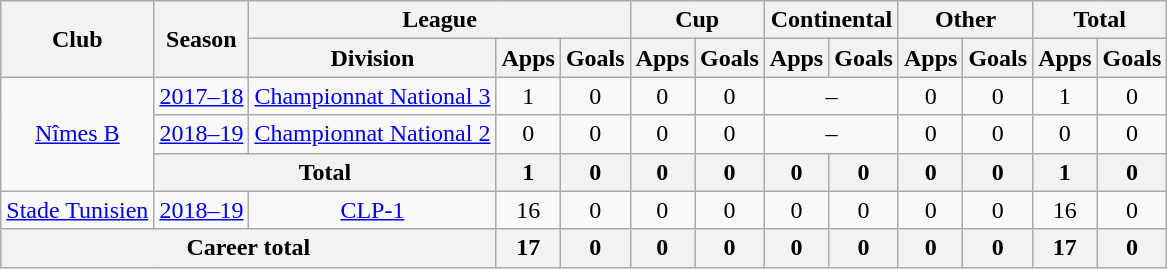<table class="wikitable" style="text-align: center">
<tr>
<th rowspan="2">Club</th>
<th rowspan="2">Season</th>
<th colspan="3">League</th>
<th colspan="2">Cup</th>
<th colspan="2">Continental</th>
<th colspan="2">Other</th>
<th colspan="2">Total</th>
</tr>
<tr>
<th>Division</th>
<th>Apps</th>
<th>Goals</th>
<th>Apps</th>
<th>Goals</th>
<th>Apps</th>
<th>Goals</th>
<th>Apps</th>
<th>Goals</th>
<th>Apps</th>
<th>Goals</th>
</tr>
<tr>
<td rowspan="3"><a href='#'>Nîmes B</a></td>
<td><a href='#'>2017–18</a></td>
<td><a href='#'>Championnat National 3</a></td>
<td>1</td>
<td>0</td>
<td>0</td>
<td>0</td>
<td colspan="2">–</td>
<td>0</td>
<td>0</td>
<td>1</td>
<td>0</td>
</tr>
<tr>
<td><a href='#'>2018–19</a></td>
<td><a href='#'>Championnat National 2</a></td>
<td>0</td>
<td>0</td>
<td>0</td>
<td>0</td>
<td colspan="2">–</td>
<td>0</td>
<td>0</td>
<td>0</td>
<td>0</td>
</tr>
<tr>
<th colspan=2>Total</th>
<th>1</th>
<th>0</th>
<th>0</th>
<th>0</th>
<th>0</th>
<th>0</th>
<th>0</th>
<th>0</th>
<th>1</th>
<th>0</th>
</tr>
<tr>
<td><a href='#'>Stade Tunisien</a></td>
<td><a href='#'>2018–19</a></td>
<td><a href='#'>CLP-1</a></td>
<td>16</td>
<td>0</td>
<td>0</td>
<td>0</td>
<td>0</td>
<td>0</td>
<td>0</td>
<td>0</td>
<td>16</td>
<td>0</td>
</tr>
<tr>
<th colspan=3>Career total</th>
<th>17</th>
<th>0</th>
<th>0</th>
<th>0</th>
<th>0</th>
<th>0</th>
<th>0</th>
<th>0</th>
<th>17</th>
<th>0</th>
</tr>
</table>
